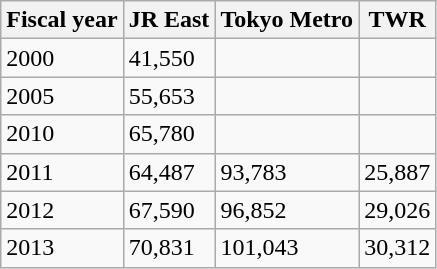<table class="wikitable">
<tr>
<th>Fiscal year</th>
<th>JR East</th>
<th>Tokyo Metro</th>
<th>TWR</th>
</tr>
<tr>
<td>2000</td>
<td>41,550</td>
<td></td>
<td></td>
</tr>
<tr>
<td>2005</td>
<td>55,653</td>
<td></td>
<td></td>
</tr>
<tr>
<td>2010</td>
<td>65,780</td>
<td></td>
<td></td>
</tr>
<tr>
<td>2011</td>
<td>64,487</td>
<td>93,783</td>
<td>25,887</td>
</tr>
<tr>
<td>2012</td>
<td>67,590</td>
<td>96,852</td>
<td>29,026</td>
</tr>
<tr>
<td>2013</td>
<td>70,831</td>
<td>101,043</td>
<td>30,312</td>
</tr>
</table>
